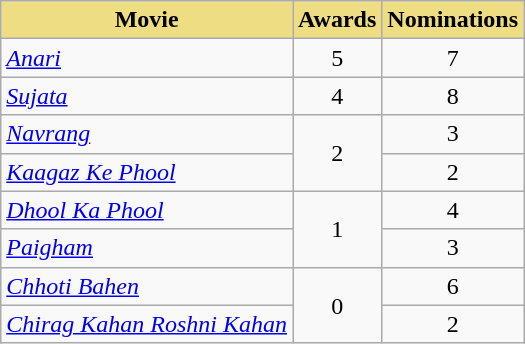<table class="wikitable sortable" style="text-align:center">
<tr>
<th style="background:#EEDD82;">Movie</th>
<th style="background:#EEDD82;">Awards</th>
<th style="background:#EEDD82;">Nominations</th>
</tr>
<tr>
<td align="left"><em><a href='#'>Anari</a></em></td>
<td>5</td>
<td>7</td>
</tr>
<tr>
<td align="left"><em><a href='#'>Sujata</a></em></td>
<td>4</td>
<td>8</td>
</tr>
<tr>
<td align="left"><em><a href='#'>Navrang</a></em></td>
<td rowspan="2">2</td>
<td>3</td>
</tr>
<tr>
<td align="left"><em><a href='#'>Kaagaz Ke Phool</a></em></td>
<td>2</td>
</tr>
<tr>
<td align="left"><em><a href='#'>Dhool Ka Phool</a></em></td>
<td rowspan="2">1</td>
<td>4</td>
</tr>
<tr>
<td align="left"><em><a href='#'>Paigham</a></em></td>
<td>3</td>
</tr>
<tr>
<td align="left"><em><a href='#'>Chhoti Bahen</a></em></td>
<td rowspan="2">0</td>
<td>6</td>
</tr>
<tr>
<td align="left"><em><a href='#'>Chirag Kahan Roshni Kahan</a></em></td>
<td>2</td>
</tr>
</table>
